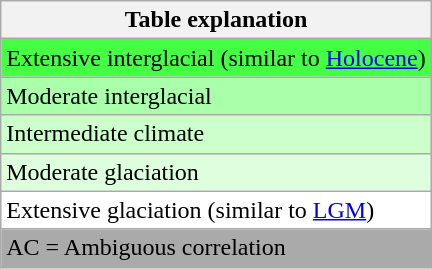<table class="wikitable">
<tr>
<th>Table explanation</th>
</tr>
<tr BGCOLOR="#44ff44">
<td>Extensive interglacial (similar to <a href='#'>Holocene</a>)</td>
</tr>
<tr BGCOLOR="#aaffaa">
<td>Moderate interglacial</td>
</tr>
<tr BGCOLOR="#ccffcc">
<td>Intermediate climate</td>
</tr>
<tr BGCOLOR="#ddffdd">
<td>Moderate glaciation</td>
</tr>
<tr BGCOLOR="#ffffff">
<td>Extensive glaciation (similar to <a href='#'>LGM</a>)</td>
</tr>
<tr BGCOLOR="#aaaaaa">
<td>AC = Ambiguous correlation</td>
</tr>
</table>
